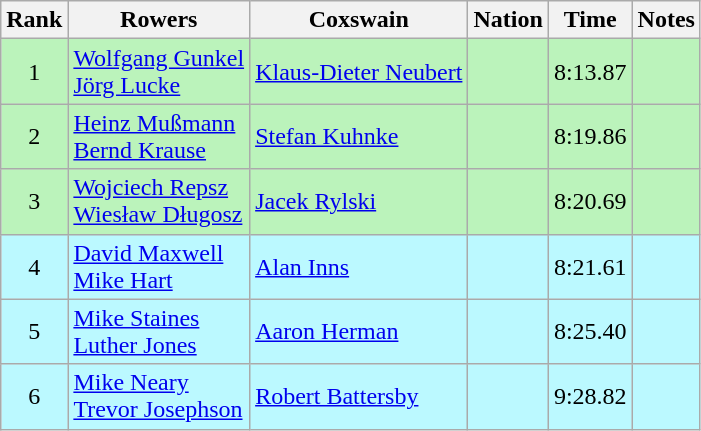<table class="wikitable sortable" style="text-align:center">
<tr>
<th>Rank</th>
<th>Rowers</th>
<th>Coxswain</th>
<th>Nation</th>
<th>Time</th>
<th>Notes</th>
</tr>
<tr bgcolor=bbf3bb>
<td>1</td>
<td align=left><a href='#'>Wolfgang Gunkel</a><br><a href='#'>Jörg Lucke</a></td>
<td align=left><a href='#'>Klaus-Dieter Neubert</a></td>
<td align=left></td>
<td>8:13.87</td>
<td></td>
</tr>
<tr bgcolor=bbf3bb>
<td>2</td>
<td align=left><a href='#'>Heinz Mußmann</a><br><a href='#'>Bernd Krause</a></td>
<td align=left><a href='#'>Stefan Kuhnke</a></td>
<td align=left></td>
<td>8:19.86</td>
<td></td>
</tr>
<tr bgcolor=bbf3bb>
<td>3</td>
<td align=left><a href='#'>Wojciech Repsz</a><br><a href='#'>Wiesław Długosz</a></td>
<td align=left><a href='#'>Jacek Rylski</a></td>
<td align=left></td>
<td>8:20.69</td>
<td></td>
</tr>
<tr bgcolor=bbf9ff>
<td>4</td>
<td align=left><a href='#'>David Maxwell</a><br><a href='#'>Mike Hart</a></td>
<td align=left><a href='#'>Alan Inns</a></td>
<td align=left></td>
<td>8:21.61</td>
<td></td>
</tr>
<tr bgcolor=bbf9ff>
<td>5</td>
<td align=left><a href='#'>Mike Staines</a><br><a href='#'>Luther Jones</a></td>
<td align=left><a href='#'>Aaron Herman</a></td>
<td align=left></td>
<td>8:25.40</td>
<td></td>
</tr>
<tr bgcolor=bbf9ff>
<td>6</td>
<td align=left><a href='#'>Mike Neary</a><br><a href='#'>Trevor Josephson</a></td>
<td align=left><a href='#'>Robert Battersby</a></td>
<td align=left></td>
<td>9:28.82</td>
<td></td>
</tr>
</table>
